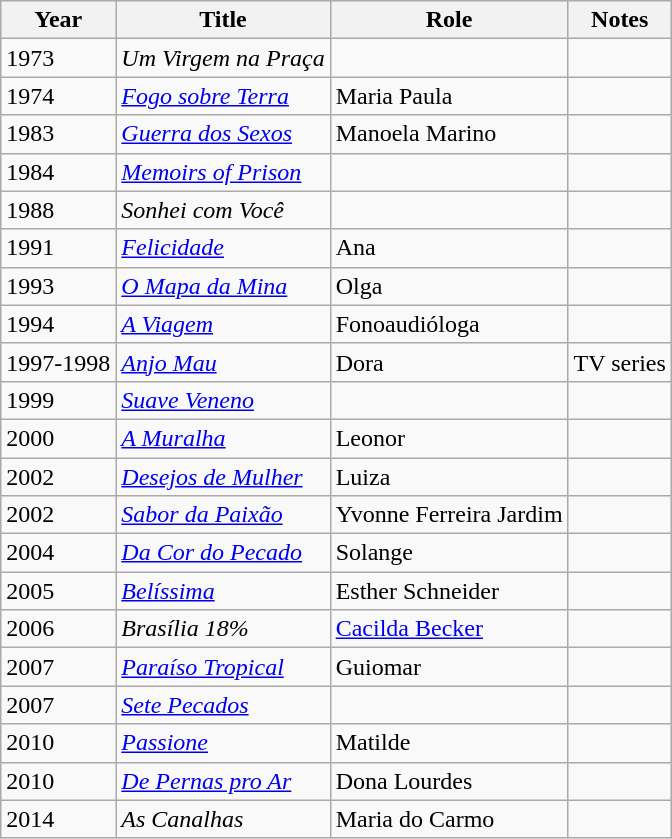<table class="wikitable">
<tr>
<th>Year</th>
<th>Title</th>
<th>Role</th>
<th>Notes</th>
</tr>
<tr>
<td>1973</td>
<td><em>Um Virgem na Praça</em></td>
<td></td>
<td></td>
</tr>
<tr>
<td>1974</td>
<td><em><a href='#'>Fogo sobre Terra</a></em></td>
<td>Maria Paula</td>
<td></td>
</tr>
<tr>
<td>1983</td>
<td><em><a href='#'>Guerra dos Sexos</a></em></td>
<td>Manoela Marino</td>
<td></td>
</tr>
<tr>
<td>1984</td>
<td><em><a href='#'>Memoirs of Prison</a></em></td>
<td></td>
<td></td>
</tr>
<tr>
<td>1988</td>
<td><em>Sonhei com Você</em></td>
<td></td>
<td></td>
</tr>
<tr>
<td>1991</td>
<td><em><a href='#'>Felicidade</a></em></td>
<td>Ana</td>
<td></td>
</tr>
<tr>
<td>1993</td>
<td><em><a href='#'>O Mapa da Mina</a></em></td>
<td>Olga</td>
<td></td>
</tr>
<tr>
<td>1994</td>
<td><em><a href='#'>A Viagem</a></em></td>
<td>Fonoaudióloga</td>
<td></td>
</tr>
<tr>
<td>1997-1998</td>
<td><em><a href='#'>Anjo Mau</a></em></td>
<td>Dora</td>
<td>TV series</td>
</tr>
<tr>
<td>1999</td>
<td><em><a href='#'>Suave Veneno</a></em></td>
<td></td>
<td></td>
</tr>
<tr>
<td>2000</td>
<td><em><a href='#'>A Muralha</a></em></td>
<td>Leonor</td>
<td></td>
</tr>
<tr>
<td>2002</td>
<td><em><a href='#'>Desejos de Mulher</a></em></td>
<td>Luiza</td>
<td></td>
</tr>
<tr>
<td>2002</td>
<td><em><a href='#'>Sabor da Paixão</a></em></td>
<td>Yvonne Ferreira Jardim</td>
<td></td>
</tr>
<tr>
<td>2004</td>
<td><em><a href='#'>Da Cor do Pecado</a></em></td>
<td>Solange</td>
<td></td>
</tr>
<tr>
<td>2005</td>
<td><em><a href='#'>Belíssima</a></em></td>
<td>Esther Schneider</td>
<td></td>
</tr>
<tr>
<td>2006</td>
<td><em>Brasília 18%</em></td>
<td><a href='#'>Cacilda Becker</a></td>
<td></td>
</tr>
<tr>
<td>2007</td>
<td><em><a href='#'>Paraíso Tropical</a></em></td>
<td>Guiomar</td>
<td></td>
</tr>
<tr>
<td>2007</td>
<td><em><a href='#'>Sete Pecados</a></em></td>
<td></td>
<td></td>
</tr>
<tr>
<td>2010</td>
<td><em><a href='#'>Passione</a></em></td>
<td>Matilde</td>
<td></td>
</tr>
<tr>
<td>2010</td>
<td><em><a href='#'>De Pernas pro Ar</a></em></td>
<td>Dona Lourdes</td>
<td></td>
</tr>
<tr>
<td>2014</td>
<td><em>As Canalhas</em></td>
<td>Maria do Carmo</td>
<td></td>
</tr>
</table>
